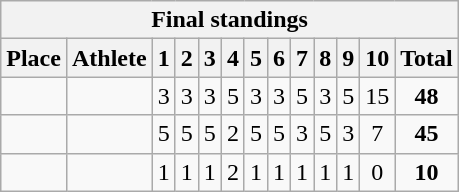<table class=wikitable style="text-align:center">
<tr>
<th colspan=13><strong>Final standings</strong></th>
</tr>
<tr>
<th>Place</th>
<th>Athlete</th>
<th>1</th>
<th>2</th>
<th>3</th>
<th>4</th>
<th>5</th>
<th>6</th>
<th>7</th>
<th>8</th>
<th>9</th>
<th>10</th>
<th>Total</th>
</tr>
<tr>
<td width=30></td>
<td align=left></td>
<td>3</td>
<td>3</td>
<td>3</td>
<td>5</td>
<td>3</td>
<td>3</td>
<td>5</td>
<td>3</td>
<td>5</td>
<td>15</td>
<td><strong>48</strong></td>
</tr>
<tr>
<td></td>
<td align=left></td>
<td>5</td>
<td>5</td>
<td>5</td>
<td>2</td>
<td>5</td>
<td>5</td>
<td>3</td>
<td>5</td>
<td>3</td>
<td>7</td>
<td><strong>45</strong></td>
</tr>
<tr>
<td></td>
<td align=left></td>
<td>1</td>
<td>1</td>
<td>1</td>
<td>2</td>
<td>1</td>
<td>1</td>
<td>1</td>
<td>1</td>
<td>1</td>
<td>0</td>
<td><strong>10</strong></td>
</tr>
</table>
